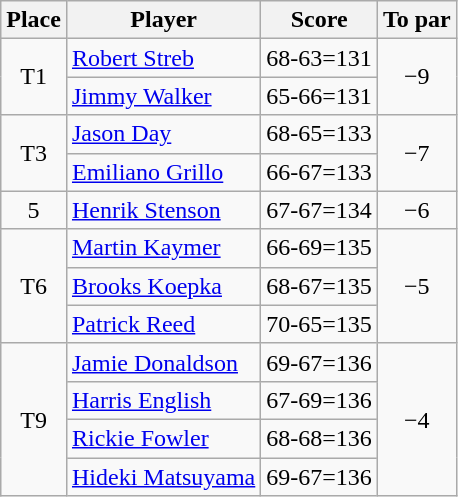<table class="wikitable">
<tr>
<th>Place</th>
<th>Player</th>
<th>Score</th>
<th>To par</th>
</tr>
<tr>
<td rowspan=2 align=center>T1</td>
<td> <a href='#'>Robert Streb</a></td>
<td>68-63=131</td>
<td rowspan=2 align=center>−9</td>
</tr>
<tr>
<td> <a href='#'>Jimmy Walker</a></td>
<td>65-66=131</td>
</tr>
<tr>
<td rowspan=2 align=center>T3</td>
<td> <a href='#'>Jason Day</a></td>
<td>68-65=133</td>
<td rowspan=2 align=center>−7</td>
</tr>
<tr>
<td> <a href='#'>Emiliano Grillo</a></td>
<td>66-67=133</td>
</tr>
<tr>
<td align=center>5</td>
<td> <a href='#'>Henrik Stenson</a></td>
<td>67-67=134</td>
<td align=center>−6</td>
</tr>
<tr>
<td rowspan=3 align=center>T6</td>
<td> <a href='#'>Martin Kaymer</a></td>
<td>66-69=135</td>
<td rowspan=3 align=center>−5</td>
</tr>
<tr>
<td> <a href='#'>Brooks Koepka</a></td>
<td>68-67=135</td>
</tr>
<tr>
<td> <a href='#'>Patrick Reed</a></td>
<td>70-65=135</td>
</tr>
<tr>
<td rowspan=4 align=center>T9</td>
<td> <a href='#'>Jamie Donaldson</a></td>
<td>69-67=136</td>
<td rowspan=4 align=center>−4</td>
</tr>
<tr>
<td> <a href='#'>Harris English</a></td>
<td>67-69=136</td>
</tr>
<tr>
<td> <a href='#'>Rickie Fowler</a></td>
<td>68-68=136</td>
</tr>
<tr>
<td> <a href='#'>Hideki Matsuyama</a></td>
<td>69-67=136</td>
</tr>
</table>
